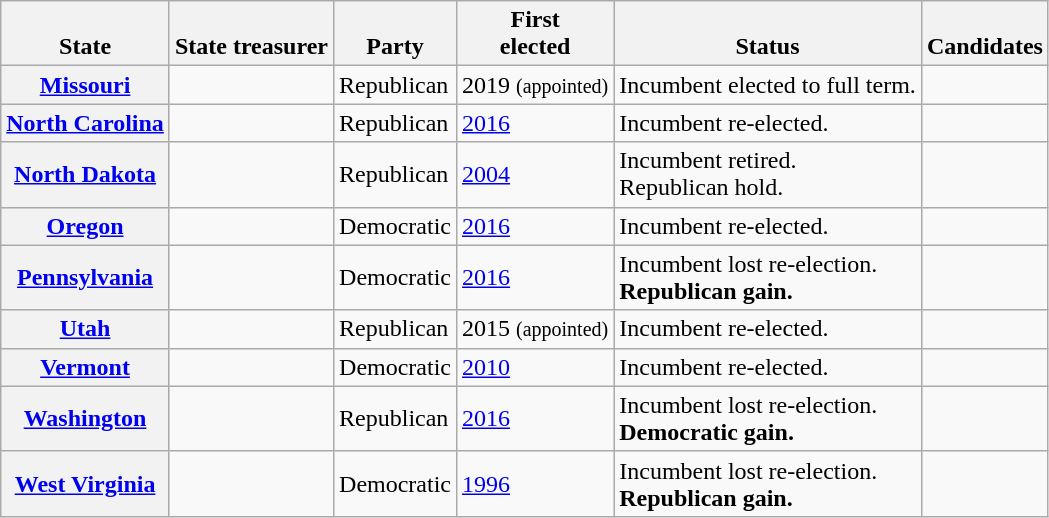<table class="wikitable sortable">
<tr valign=bottom>
<th>State</th>
<th>State treasurer</th>
<th>Party</th>
<th>First<br>elected</th>
<th>Status</th>
<th>Candidates</th>
</tr>
<tr>
<th><a href='#'>Missouri</a></th>
<td></td>
<td>Republican</td>
<td>2019 <small>(appointed)</small></td>
<td>Incumbent elected to full term.</td>
<td nowrap></td>
</tr>
<tr>
<th><a href='#'>North Carolina</a></th>
<td></td>
<td>Republican</td>
<td><a href='#'>2016</a></td>
<td data-sort-value=2>Incumbent re-elected.</td>
<td nowrap></td>
</tr>
<tr>
<th><a href='#'>North Dakota</a></th>
<td></td>
<td>Republican</td>
<td><a href='#'>2004</a></td>
<td>Incumbent retired. <br> Republican hold.</td>
<td nowrap></td>
</tr>
<tr>
<th><a href='#'>Oregon</a></th>
<td></td>
<td>Democratic</td>
<td><a href='#'>2016</a></td>
<td data-sort-value=2>Incumbent re-elected.</td>
<td nowrap></td>
</tr>
<tr>
<th><a href='#'>Pennsylvania</a></th>
<td></td>
<td>Democratic</td>
<td><a href='#'>2016</a></td>
<td>Incumbent lost re-election. <br> <strong>Republican gain.</strong></td>
<td nowrap></td>
</tr>
<tr>
<th><a href='#'>Utah</a></th>
<td></td>
<td>Republican</td>
<td>2015 <small>(appointed)</small></td>
<td>Incumbent re-elected.</td>
<td nowrap></td>
</tr>
<tr>
<th><a href='#'>Vermont</a></th>
<td></td>
<td>Democratic</td>
<td><a href='#'>2010</a></td>
<td>Incumbent re-elected.</td>
<td nowrap></td>
</tr>
<tr>
<th><a href='#'>Washington</a></th>
<td></td>
<td>Republican</td>
<td><a href='#'>2016</a></td>
<td>Incumbent lost re-election. <br> <strong>Democratic gain.</strong></td>
<td nowrap></td>
</tr>
<tr>
<th><a href='#'>West Virginia</a></th>
<td></td>
<td>Democratic</td>
<td><a href='#'>1996</a></td>
<td>Incumbent lost re-election.<br><strong>Republican gain.</strong></td>
<td nowrap></td>
</tr>
</table>
